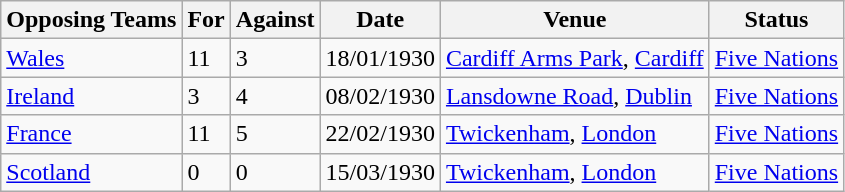<table class="wikitable">
<tr>
<th>Opposing Teams</th>
<th>For</th>
<th>Against</th>
<th>Date</th>
<th>Venue</th>
<th>Status</th>
</tr>
<tr>
<td><a href='#'>Wales</a></td>
<td>11</td>
<td>3</td>
<td>18/01/1930</td>
<td><a href='#'>Cardiff Arms Park</a>, <a href='#'>Cardiff</a></td>
<td><a href='#'>Five Nations</a></td>
</tr>
<tr>
<td><a href='#'>Ireland</a></td>
<td>3</td>
<td>4</td>
<td>08/02/1930</td>
<td><a href='#'>Lansdowne Road</a>, <a href='#'>Dublin</a></td>
<td><a href='#'>Five Nations</a></td>
</tr>
<tr>
<td><a href='#'>France</a></td>
<td>11</td>
<td>5</td>
<td>22/02/1930</td>
<td><a href='#'>Twickenham</a>, <a href='#'>London</a></td>
<td><a href='#'>Five Nations</a></td>
</tr>
<tr>
<td><a href='#'>Scotland</a></td>
<td>0</td>
<td>0</td>
<td>15/03/1930</td>
<td><a href='#'>Twickenham</a>, <a href='#'>London</a></td>
<td><a href='#'>Five Nations</a></td>
</tr>
</table>
